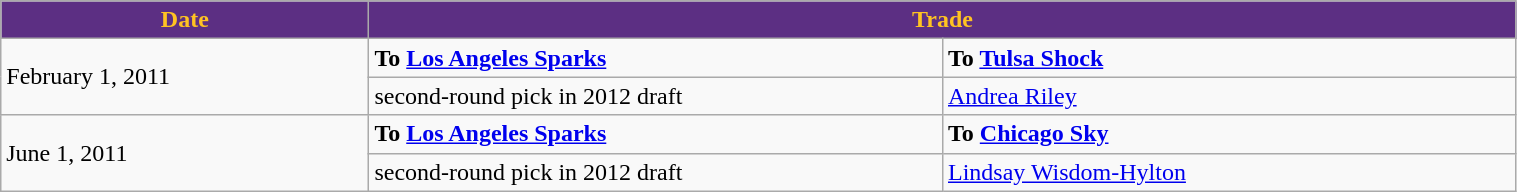<table class="wikitable" style="width:80%">
<tr>
<th style="background:#5c2f83;color:#FFC322; width=125">Date</th>
<th style="background:#5c2f83;color:#FFC322;" colspan=2>Trade</th>
</tr>
<tr>
<td rowspan=2>February 1, 2011</td>
<td width=375><strong>To <a href='#'>Los Angeles Sparks</a></strong></td>
<td width=375><strong>To <a href='#'>Tulsa Shock</a></strong></td>
</tr>
<tr>
<td>second-round pick in 2012 draft</td>
<td><a href='#'>Andrea Riley</a></td>
</tr>
<tr>
<td rowspan=2>June 1, 2011</td>
<td width=375><strong>To <a href='#'>Los Angeles Sparks</a></strong></td>
<td width=375><strong>To <a href='#'>Chicago Sky</a></strong></td>
</tr>
<tr>
<td>second-round pick in 2012 draft</td>
<td><a href='#'>Lindsay Wisdom-Hylton</a></td>
</tr>
</table>
